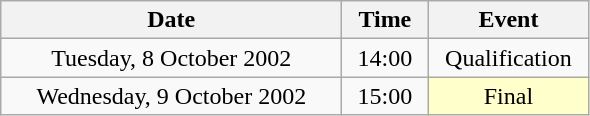<table class = "wikitable" style="text-align:center;">
<tr>
<th width=220>Date</th>
<th width=50>Time</th>
<th width=100>Event</th>
</tr>
<tr>
<td>Tuesday, 8 October 2002</td>
<td>14:00</td>
<td>Qualification</td>
</tr>
<tr>
<td>Wednesday, 9 October 2002</td>
<td>15:00</td>
<td bgcolor=ffffcc>Final</td>
</tr>
</table>
